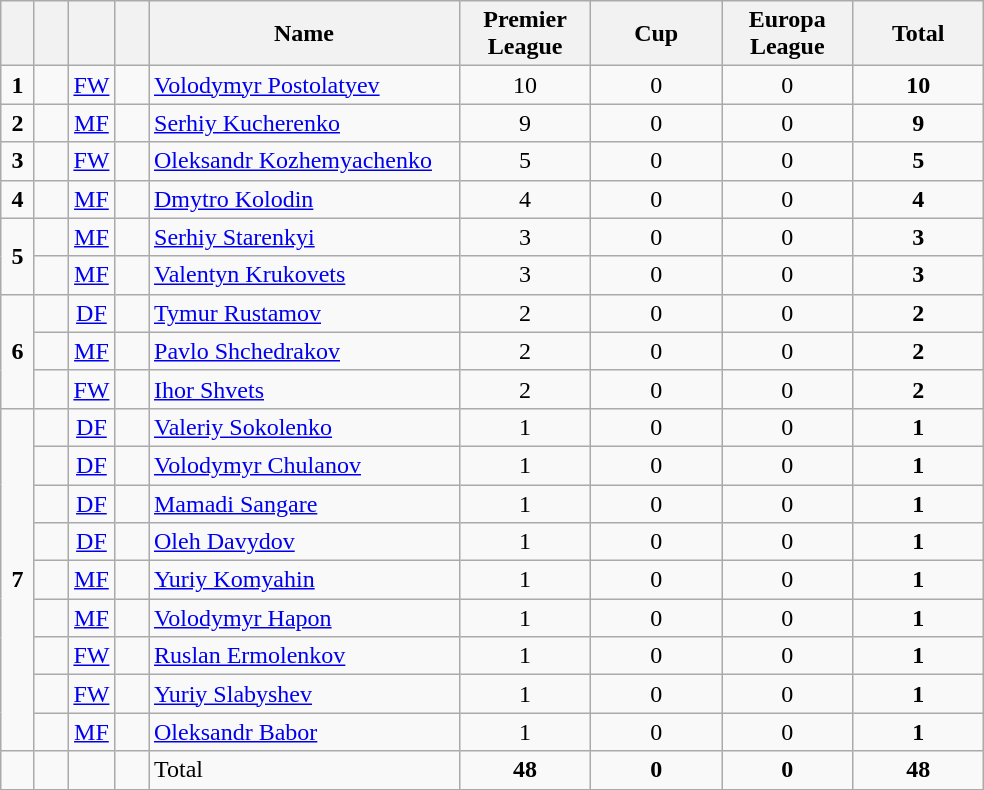<table class="wikitable" style="text-align:center">
<tr>
<th width=15></th>
<th width=15></th>
<th width=15></th>
<th width=15></th>
<th width=200>Name</th>
<th width=80><strong>Premier League</strong></th>
<th width=80><strong>Cup</strong></th>
<th width=80><strong>Europa League</strong></th>
<th width=80>Total</th>
</tr>
<tr>
<td><strong>1</strong></td>
<td></td>
<td><a href='#'>FW</a></td>
<td></td>
<td align=left><a href='#'>Volodymyr Postolatyev</a></td>
<td>10</td>
<td>0</td>
<td>0</td>
<td><strong>10</strong></td>
</tr>
<tr>
<td><strong>2</strong></td>
<td></td>
<td><a href='#'>MF</a></td>
<td></td>
<td align=left><a href='#'>Serhiy Kucherenko</a></td>
<td>9</td>
<td>0</td>
<td>0</td>
<td><strong>9</strong></td>
</tr>
<tr>
<td><strong>3</strong></td>
<td></td>
<td><a href='#'>FW</a></td>
<td></td>
<td align=left><a href='#'>Oleksandr Kozhemyachenko</a></td>
<td>5</td>
<td>0</td>
<td>0</td>
<td><strong>5</strong></td>
</tr>
<tr>
<td><strong>4</strong></td>
<td></td>
<td><a href='#'>MF</a></td>
<td></td>
<td align=left><a href='#'>Dmytro Kolodin</a></td>
<td>4</td>
<td>0</td>
<td>0</td>
<td><strong>4</strong></td>
</tr>
<tr>
<td rowspan=2><strong>5</strong></td>
<td></td>
<td><a href='#'>MF</a></td>
<td></td>
<td align=left><a href='#'>Serhiy Starenkyi</a></td>
<td>3</td>
<td>0</td>
<td>0</td>
<td><strong>3</strong></td>
</tr>
<tr>
<td></td>
<td><a href='#'>MF</a></td>
<td></td>
<td align=left><a href='#'>Valentyn Krukovets</a></td>
<td>3</td>
<td>0</td>
<td>0</td>
<td><strong>3</strong></td>
</tr>
<tr>
<td rowspan=3><strong>6</strong></td>
<td></td>
<td><a href='#'>DF</a></td>
<td></td>
<td align=left><a href='#'>Tymur Rustamov</a></td>
<td>2</td>
<td>0</td>
<td>0</td>
<td><strong>2</strong></td>
</tr>
<tr>
<td></td>
<td><a href='#'>MF</a></td>
<td></td>
<td align=left><a href='#'>Pavlo Shchedrakov</a></td>
<td>2</td>
<td>0</td>
<td>0</td>
<td><strong>2</strong></td>
</tr>
<tr>
<td></td>
<td><a href='#'>FW</a></td>
<td></td>
<td align=left><a href='#'>Ihor Shvets</a></td>
<td>2</td>
<td>0</td>
<td>0</td>
<td><strong>2</strong></td>
</tr>
<tr>
<td rowspan=9><strong>7</strong></td>
<td></td>
<td><a href='#'>DF</a></td>
<td></td>
<td align=left><a href='#'>Valeriy Sokolenko</a></td>
<td>1</td>
<td>0</td>
<td>0</td>
<td><strong>1</strong></td>
</tr>
<tr>
<td></td>
<td><a href='#'>DF</a></td>
<td></td>
<td align=left><a href='#'>Volodymyr Chulanov</a></td>
<td>1</td>
<td>0</td>
<td>0</td>
<td><strong>1</strong></td>
</tr>
<tr>
<td></td>
<td><a href='#'>DF</a></td>
<td></td>
<td align=left><a href='#'>Mamadi Sangare</a></td>
<td>1</td>
<td>0</td>
<td>0</td>
<td><strong>1</strong></td>
</tr>
<tr>
<td></td>
<td><a href='#'>DF</a></td>
<td></td>
<td align=left><a href='#'>Oleh Davydov</a></td>
<td>1</td>
<td>0</td>
<td>0</td>
<td><strong>1</strong></td>
</tr>
<tr>
<td></td>
<td><a href='#'>MF</a></td>
<td></td>
<td align=left><a href='#'>Yuriy Komyahin</a></td>
<td>1</td>
<td>0</td>
<td>0</td>
<td><strong>1</strong></td>
</tr>
<tr>
<td></td>
<td><a href='#'>MF</a></td>
<td></td>
<td align=left><a href='#'>Volodymyr Hapon</a></td>
<td>1</td>
<td>0</td>
<td>0</td>
<td><strong>1</strong></td>
</tr>
<tr>
<td></td>
<td><a href='#'>FW</a></td>
<td></td>
<td align=left><a href='#'>Ruslan Ermolenkov</a></td>
<td>1</td>
<td>0</td>
<td>0</td>
<td><strong>1</strong></td>
</tr>
<tr>
<td></td>
<td><a href='#'>FW</a></td>
<td></td>
<td align=left><a href='#'>Yuriy Slabyshev</a></td>
<td>1</td>
<td>0</td>
<td>0</td>
<td><strong>1</strong></td>
</tr>
<tr>
<td></td>
<td><a href='#'>MF</a></td>
<td></td>
<td align=left><a href='#'>Oleksandr Babor</a></td>
<td>1</td>
<td>0</td>
<td>0</td>
<td><strong>1</strong></td>
</tr>
<tr>
<td></td>
<td></td>
<td></td>
<td></td>
<td align=left>Total</td>
<td><strong>48</strong></td>
<td><strong>0</strong></td>
<td><strong>0</strong></td>
<td><strong>48</strong></td>
</tr>
<tr>
</tr>
</table>
